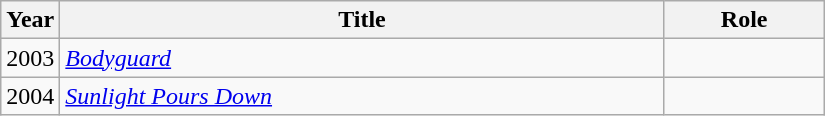<table class="wikitable" style="width:550px">
<tr>
<th width=10>Year</th>
<th>Title</th>
<th>Role</th>
</tr>
<tr>
<td>2003</td>
<td><em><a href='#'>Bodyguard</a></em></td>
<td></td>
</tr>
<tr>
<td>2004</td>
<td><em><a href='#'>Sunlight Pours Down</a></em></td>
<td></td>
</tr>
</table>
